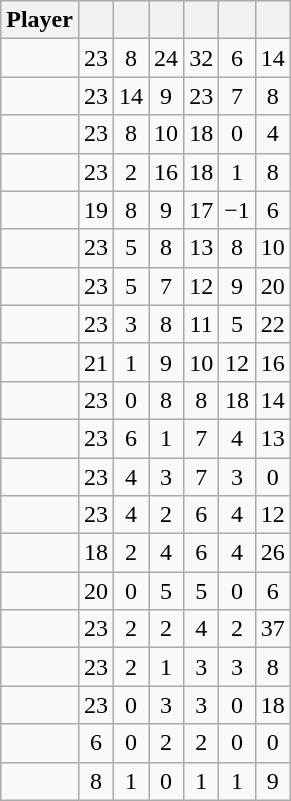<table class="wikitable sortable" style="text-align:center;">
<tr>
<th>Player</th>
<th></th>
<th></th>
<th></th>
<th></th>
<th data-sort-type="number"></th>
<th></th>
</tr>
<tr>
<td></td>
<td>23</td>
<td>8</td>
<td>24</td>
<td>32</td>
<td>6</td>
<td>14</td>
</tr>
<tr>
<td></td>
<td>23</td>
<td>14</td>
<td>9</td>
<td>23</td>
<td>7</td>
<td>8</td>
</tr>
<tr>
<td></td>
<td>23</td>
<td>8</td>
<td>10</td>
<td>18</td>
<td>0</td>
<td>4</td>
</tr>
<tr>
<td></td>
<td>23</td>
<td>2</td>
<td>16</td>
<td>18</td>
<td>1</td>
<td>8</td>
</tr>
<tr>
<td></td>
<td>19</td>
<td>8</td>
<td>9</td>
<td>17</td>
<td>−1</td>
<td>6</td>
</tr>
<tr>
<td></td>
<td>23</td>
<td>5</td>
<td>8</td>
<td>13</td>
<td>8</td>
<td>10</td>
</tr>
<tr>
<td></td>
<td>23</td>
<td>5</td>
<td>7</td>
<td>12</td>
<td>9</td>
<td>20</td>
</tr>
<tr>
<td></td>
<td>23</td>
<td>3</td>
<td>8</td>
<td>11</td>
<td>5</td>
<td>22</td>
</tr>
<tr>
<td></td>
<td>21</td>
<td>1</td>
<td>9</td>
<td>10</td>
<td>12</td>
<td>16</td>
</tr>
<tr>
<td></td>
<td>23</td>
<td>0</td>
<td>8</td>
<td>8</td>
<td>18</td>
<td>14</td>
</tr>
<tr>
<td></td>
<td>23</td>
<td>6</td>
<td>1</td>
<td>7</td>
<td>4</td>
<td>13</td>
</tr>
<tr>
<td></td>
<td>23</td>
<td>4</td>
<td>3</td>
<td>7</td>
<td>3</td>
<td>0</td>
</tr>
<tr>
<td></td>
<td>23</td>
<td>4</td>
<td>2</td>
<td>6</td>
<td>4</td>
<td>12</td>
</tr>
<tr>
<td></td>
<td>18</td>
<td>2</td>
<td>4</td>
<td>6</td>
<td>4</td>
<td>26</td>
</tr>
<tr>
<td></td>
<td>20</td>
<td>0</td>
<td>5</td>
<td>5</td>
<td>0</td>
<td>6</td>
</tr>
<tr>
<td></td>
<td>23</td>
<td>2</td>
<td>2</td>
<td>4</td>
<td>2</td>
<td>37</td>
</tr>
<tr>
<td></td>
<td>23</td>
<td>2</td>
<td>1</td>
<td>3</td>
<td>3</td>
<td>8</td>
</tr>
<tr>
<td></td>
<td>23</td>
<td>0</td>
<td>3</td>
<td>3</td>
<td>0</td>
<td>18</td>
</tr>
<tr>
<td></td>
<td>6</td>
<td>0</td>
<td>2</td>
<td>2</td>
<td>0</td>
<td>0</td>
</tr>
<tr>
<td></td>
<td>8</td>
<td>1</td>
<td>0</td>
<td>1</td>
<td>1</td>
<td>9</td>
</tr>
</table>
